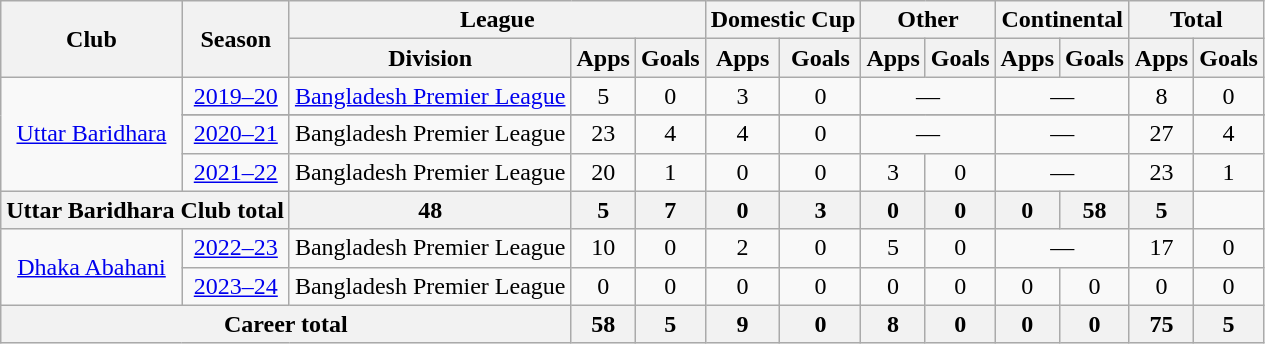<table class="wikitable" style="text-align: center">
<tr>
<th rowspan="2">Club</th>
<th rowspan="2">Season</th>
<th colspan="3">League</th>
<th colspan="2">Domestic Cup</th>
<th colspan="2">Other</th>
<th colspan="2">Continental</th>
<th colspan="2">Total</th>
</tr>
<tr>
<th>Division</th>
<th>Apps</th>
<th>Goals</th>
<th>Apps</th>
<th>Goals</th>
<th>Apps</th>
<th>Goals</th>
<th>Apps</th>
<th>Goals</th>
<th>Apps</th>
<th>Goals</th>
</tr>
<tr>
<td rowspan="4"><a href='#'>Uttar Baridhara</a></td>
<td><a href='#'>2019–20</a></td>
<td><a href='#'>Bangladesh Premier League</a></td>
<td>5</td>
<td>0</td>
<td>3</td>
<td>0</td>
<td colspan="2">—</td>
<td colspan="2">—</td>
<td>8</td>
<td>0</td>
</tr>
<tr>
</tr>
<tr>
<td><a href='#'>2020–21</a></td>
<td>Bangladesh Premier League</td>
<td>23</td>
<td>4</td>
<td>4</td>
<td>0</td>
<td colspan="2">—</td>
<td colspan="2">—</td>
<td>27</td>
<td>4</td>
</tr>
<tr>
<td><a href='#'>2021–22</a></td>
<td>Bangladesh Premier League</td>
<td>20</td>
<td>1</td>
<td>0</td>
<td>0</td>
<td>3</td>
<td>0</td>
<td colspan="2">—</td>
<td>23</td>
<td>1</td>
</tr>
<tr>
<th colspan="2"><strong>Uttar Baridhara Club total</strong></th>
<th>48</th>
<th>5</th>
<th>7</th>
<th>0</th>
<th>3</th>
<th>0</th>
<th>0</th>
<th>0</th>
<th>58</th>
<th>5</th>
</tr>
<tr>
<td rowspan=2><a href='#'>Dhaka Abahani</a></td>
<td><a href='#'>2022–23</a></td>
<td>Bangladesh Premier League</td>
<td>10</td>
<td>0</td>
<td>2</td>
<td>0</td>
<td>5</td>
<td>0</td>
<td colspan="2">—</td>
<td>17</td>
<td>0</td>
</tr>
<tr>
<td><a href='#'>2023–24</a></td>
<td>Bangladesh Premier League</td>
<td>0</td>
<td>0</td>
<td>0</td>
<td>0</td>
<td>0</td>
<td>0</td>
<td>0</td>
<td>0</td>
<td>0</td>
<td>0</td>
</tr>
<tr>
<th colspan="3"><strong>Career total</strong></th>
<th>58</th>
<th>5</th>
<th>9</th>
<th>0</th>
<th>8</th>
<th>0</th>
<th>0</th>
<th>0</th>
<th>75</th>
<th>5</th>
</tr>
</table>
